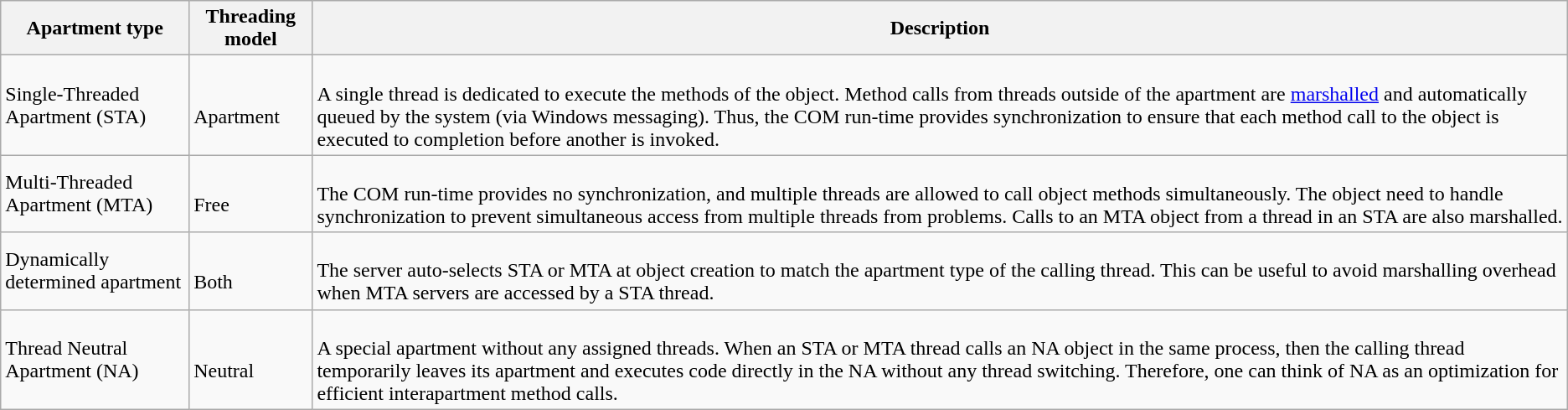<table class="wikitable">
<tr>
<th>Apartment type</th>
<th>Threading model</th>
<th>Description</th>
</tr>
<tr>
<td>Single-Threaded Apartment (STA)</td>
<td><br>Apartment</td>
<td><br>A single thread is dedicated to execute the methods of the object. Method calls from threads outside of the apartment are <a href='#'>marshalled</a> and automatically queued by the system (via Windows messaging). Thus, the COM run-time provides synchronization to ensure that each method call to the object is executed to completion before another is invoked.</td>
</tr>
<tr>
<td>Multi-Threaded Apartment (MTA)</td>
<td><br>Free</td>
<td><br>The COM run-time provides no synchronization, and multiple threads are allowed to call object methods simultaneously. The object need to handle synchronization to prevent simultaneous access from multiple threads from problems. Calls to an MTA object from a thread in an STA are also marshalled.</td>
</tr>
<tr>
<td>Dynamically determined apartment</td>
<td><br>Both</td>
<td><br>The server auto-selects STA or MTA at object creation to match the apartment type of the calling thread. This can be useful to avoid marshalling overhead when MTA servers are accessed by a STA thread.</td>
</tr>
<tr>
<td>Thread Neutral Apartment (NA)</td>
<td><br>Neutral</td>
<td><br>A special apartment without any assigned threads. When an STA or MTA thread calls an NA object in the same process, then the calling thread temporarily leaves its apartment and executes code directly in the NA without any thread switching. Therefore, one can think of NA as an optimization for efficient interapartment method calls.</td>
</tr>
</table>
